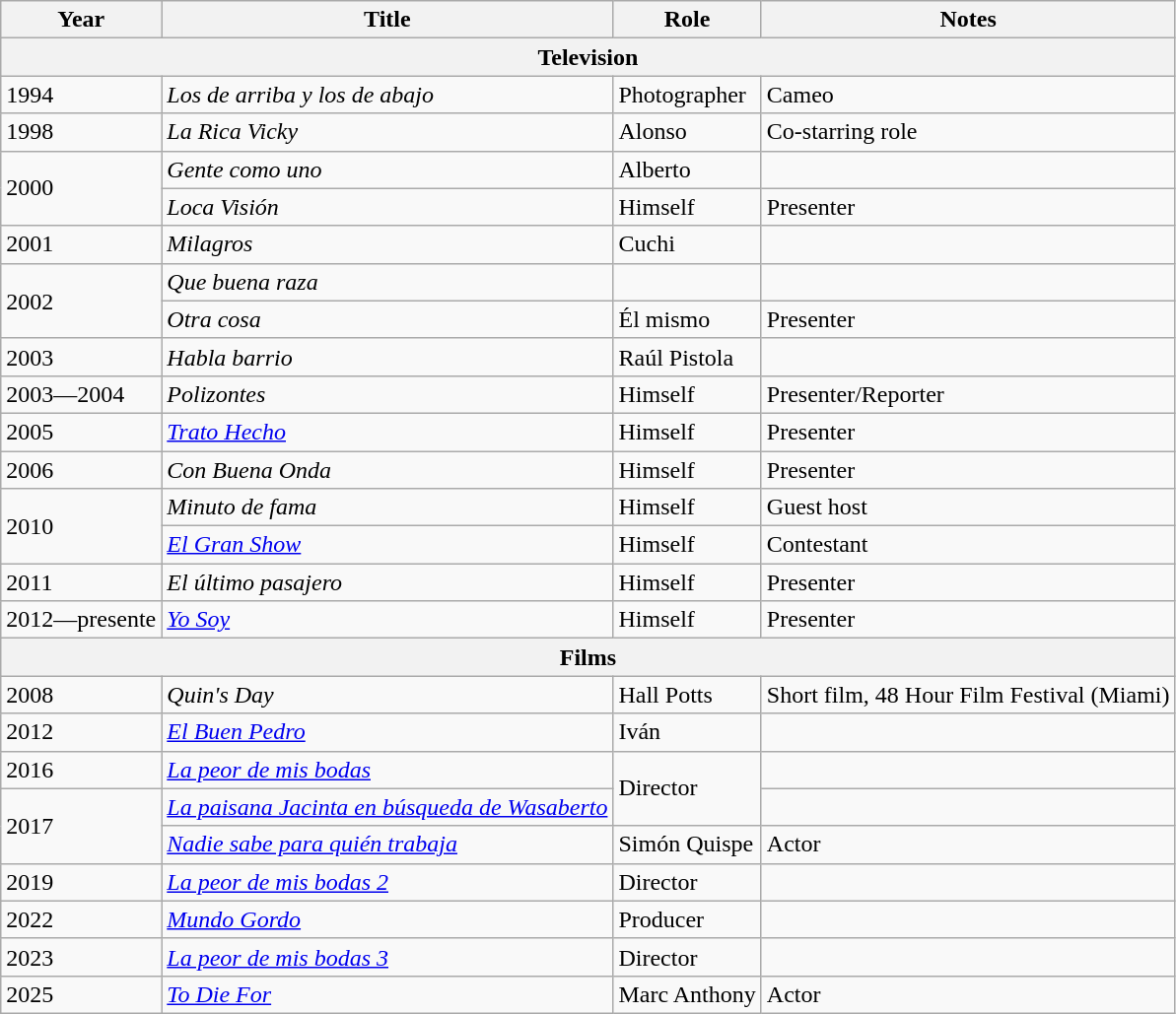<table class="wikitable">
<tr>
<th>Year</th>
<th>Title</th>
<th>Role</th>
<th>Notes</th>
</tr>
<tr>
<th colspan="4" align=center>Television</th>
</tr>
<tr>
<td>1994</td>
<td><em>Los de arriba y los de abajo</em></td>
<td>Photographer</td>
<td>Cameo</td>
</tr>
<tr>
<td>1998</td>
<td><em>La Rica Vicky</em></td>
<td>Alonso</td>
<td>Co-starring role</td>
</tr>
<tr>
<td rowspan=2>2000</td>
<td><em>Gente como uno</em></td>
<td>Alberto</td>
<td></td>
</tr>
<tr>
<td><em>Loca Visión</em></td>
<td>Himself</td>
<td>Presenter</td>
</tr>
<tr>
<td>2001</td>
<td><em>Milagros</em></td>
<td>Cuchi</td>
<td></td>
</tr>
<tr>
<td rowspan=2>2002</td>
<td><em>Que buena raza</em></td>
<td></td>
<td></td>
</tr>
<tr>
<td><em>Otra cosa</em></td>
<td>Él mismo</td>
<td>Presenter</td>
</tr>
<tr>
<td>2003</td>
<td><em>Habla barrio</em></td>
<td>Raúl Pistola</td>
<td></td>
</tr>
<tr>
<td>2003—2004</td>
<td><em>Polizontes</em></td>
<td>Himself</td>
<td>Presenter/Reporter</td>
</tr>
<tr>
<td>2005</td>
<td><em><a href='#'>Trato Hecho</a></em></td>
<td>Himself</td>
<td>Presenter</td>
</tr>
<tr>
<td>2006</td>
<td><em>Con Buena Onda</em></td>
<td>Himself</td>
<td>Presenter</td>
</tr>
<tr>
<td rowspan=2>2010</td>
<td><em>Minuto de fama</em></td>
<td>Himself</td>
<td>Guest host</td>
</tr>
<tr>
<td><em><a href='#'>El Gran Show</a></em></td>
<td>Himself</td>
<td>Contestant</td>
</tr>
<tr>
<td>2011</td>
<td><em>El último pasajero</em></td>
<td>Himself</td>
<td>Presenter</td>
</tr>
<tr>
<td>2012—presente</td>
<td><em><a href='#'>Yo Soy</a></em></td>
<td>Himself</td>
<td>Presenter</td>
</tr>
<tr>
<th colspan="4" align=center>Films</th>
</tr>
<tr>
<td>2008</td>
<td><em>Quin's Day</em></td>
<td>Hall Potts</td>
<td>Short film, 48 Hour Film Festival (Miami)</td>
</tr>
<tr>
<td>2012</td>
<td><em><a href='#'>El Buen Pedro</a></em></td>
<td>Iván</td>
<td></td>
</tr>
<tr>
<td>2016</td>
<td><em><a href='#'>La peor de mis bodas</a></em></td>
<td rowspan="2">Director</td>
<td></td>
</tr>
<tr>
<td rowspan="2">2017</td>
<td><em><a href='#'>La paisana Jacinta en búsqueda de Wasaberto</a></em></td>
<td></td>
</tr>
<tr>
<td><em><a href='#'>Nadie sabe para quién trabaja</a></em></td>
<td>Simón Quispe</td>
<td>Actor</td>
</tr>
<tr>
<td>2019</td>
<td><em><a href='#'>La peor de mis bodas 2</a></em></td>
<td>Director</td>
<td></td>
</tr>
<tr>
<td>2022</td>
<td><em><a href='#'>Mundo Gordo</a></em></td>
<td>Producer</td>
<td></td>
</tr>
<tr>
<td>2023</td>
<td><em><a href='#'>La peor de mis bodas 3</a></em></td>
<td>Director</td>
<td></td>
</tr>
<tr>
<td>2025</td>
<td><em><a href='#'>To Die For</a></em></td>
<td>Marc Anthony</td>
<td>Actor</td>
</tr>
</table>
